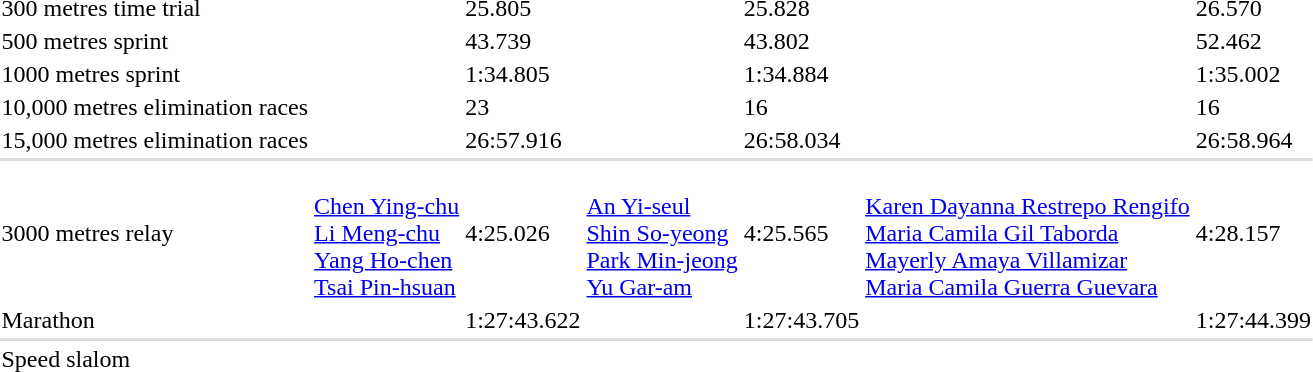<table>
<tr>
<td>300 metres time trial<br></td>
<td></td>
<td>25.805</td>
<td></td>
<td>25.828</td>
<td></td>
<td>26.570</td>
</tr>
<tr>
<td>500 metres sprint<br></td>
<td></td>
<td>43.739</td>
<td></td>
<td>43.802</td>
<td></td>
<td>52.462</td>
</tr>
<tr>
<td>1000 metres sprint<br></td>
<td></td>
<td>1:34.805</td>
<td></td>
<td>1:34.884</td>
<td></td>
<td>1:35.002</td>
</tr>
<tr>
<td>10,000 metres elimination races<br></td>
<td></td>
<td>23</td>
<td></td>
<td>16</td>
<td></td>
<td>16</td>
</tr>
<tr>
<td>15,000 metres elimination races<br></td>
<td></td>
<td>26:57.916</td>
<td></td>
<td>26:58.034</td>
<td></td>
<td>26:58.964</td>
</tr>
<tr bgcolor=#DDDDDD>
<td colspan=7></td>
</tr>
<tr>
<td>3000 metres relay<br></td>
<td><br><a href='#'>Chen Ying-chu</a><br><a href='#'>Li Meng-chu</a><br><a href='#'>Yang Ho-chen</a> <br><a href='#'>Tsai Pin-hsuan</a></td>
<td>4:25.026</td>
<td><br><a href='#'>An Yi-seul</a><br><a href='#'>Shin So-yeong</a><br><a href='#'>Park Min-jeong</a><br><a href='#'>Yu Gar-am</a></td>
<td>4:25.565</td>
<td><br><a href='#'>Karen Dayanna Restrepo Rengifo</a><br><a href='#'>Maria Camila Gil Taborda</a><br><a href='#'>Mayerly Amaya Villamizar</a><br><a href='#'>Maria Camila Guerra Guevara</a></td>
<td>4:28.157</td>
</tr>
<tr>
<td>Marathon<br></td>
<td></td>
<td>1:27:43.622</td>
<td></td>
<td>1:27:43.705</td>
<td></td>
<td>1:27:44.399</td>
</tr>
<tr bgcolor=#DDDDDD>
<td colspan=7></td>
</tr>
<tr>
<td>Speed slalom<br></td>
<td></td>
<td></td>
<td></td>
<td></td>
<td></td>
<td></td>
</tr>
</table>
